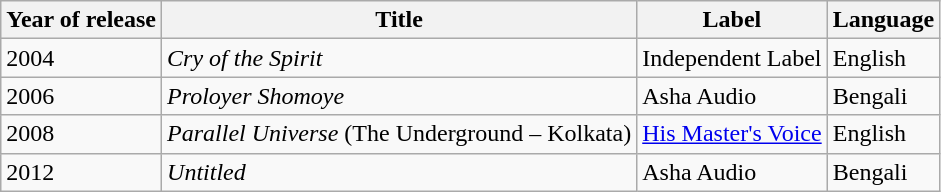<table class="wikitable">
<tr>
<th><strong>Year of release</strong></th>
<th><strong>Title</strong></th>
<th><strong>Label</strong></th>
<th><strong>Language</strong></th>
</tr>
<tr>
<td>2004</td>
<td><em>Cry of the Spirit</em></td>
<td>Independent Label</td>
<td>English</td>
</tr>
<tr>
<td>2006</td>
<td><em>Proloyer Shomoye</em></td>
<td>Asha Audio</td>
<td>Bengali</td>
</tr>
<tr>
<td>2008</td>
<td><em>Parallel Universe</em> (The Underground – Kolkata)</td>
<td><a href='#'>His Master's Voice</a></td>
<td>English</td>
</tr>
<tr>
<td>2012</td>
<td><em>Untitled</em></td>
<td>Asha Audio</td>
<td>Bengali</td>
</tr>
</table>
